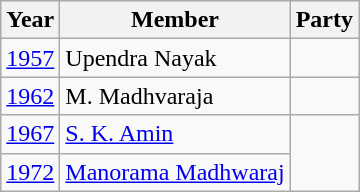<table class="wikitable">
<tr>
<th>Year</th>
<th>Member</th>
<th colspan="2">Party</th>
</tr>
<tr>
<td><a href='#'>1957</a></td>
<td>Upendra Nayak</td>
<td></td>
</tr>
<tr>
<td><a href='#'>1962</a></td>
<td>M. Madhvaraja</td>
<td></td>
</tr>
<tr>
<td><a href='#'>1967</a></td>
<td><a href='#'>S. K. Amin</a></td>
</tr>
<tr>
<td><a href='#'>1972</a></td>
<td><a href='#'>Manorama Madhwaraj</a></td>
</tr>
</table>
